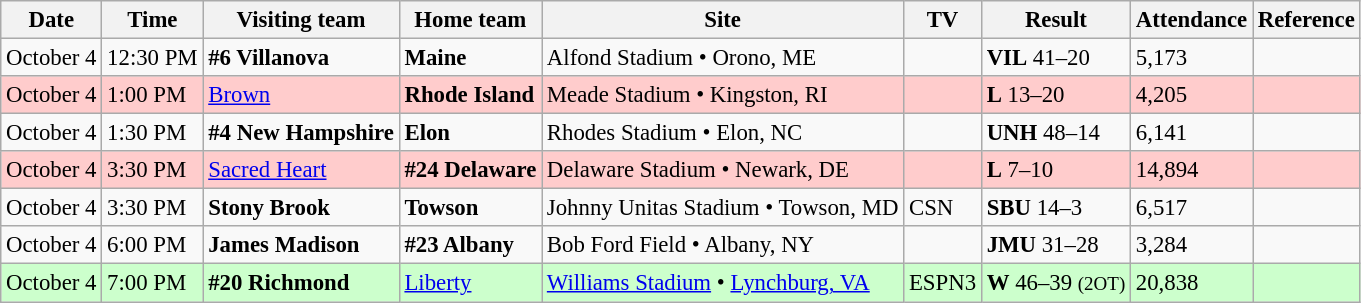<table class="wikitable" style="font-size:95%;">
<tr>
<th>Date</th>
<th>Time</th>
<th>Visiting team</th>
<th>Home team</th>
<th>Site</th>
<th>TV</th>
<th>Result</th>
<th>Attendance</th>
<th class="unsortable">Reference</th>
</tr>
<tr bgcolor=>
<td>October 4</td>
<td>12:30 PM</td>
<td><strong>#6 Villanova</strong></td>
<td><strong>Maine</strong></td>
<td>Alfond Stadium • Orono, ME</td>
<td></td>
<td><strong>VIL</strong> 41–20</td>
<td>5,173</td>
<td></td>
</tr>
<tr bgcolor=ffcccc>
<td>October 4</td>
<td>1:00 PM</td>
<td><a href='#'>Brown</a></td>
<td><strong>Rhode Island</strong></td>
<td>Meade Stadium • Kingston, RI</td>
<td></td>
<td><strong>L</strong> 13–20</td>
<td>4,205</td>
<td></td>
</tr>
<tr bgcolor=>
<td>October 4</td>
<td>1:30 PM</td>
<td><strong>#4 New Hampshire</strong></td>
<td><strong>Elon</strong></td>
<td>Rhodes Stadium • Elon, NC</td>
<td></td>
<td><strong>UNH</strong> 48–14</td>
<td>6,141</td>
<td></td>
</tr>
<tr bgcolor=ffcccc>
<td>October 4</td>
<td>3:30 PM</td>
<td><a href='#'>Sacred Heart</a></td>
<td><strong>#24 Delaware</strong></td>
<td>Delaware Stadium • Newark, DE</td>
<td></td>
<td><strong>L</strong> 7–10</td>
<td>14,894</td>
<td></td>
</tr>
<tr bgcolor=>
<td>October 4</td>
<td>3:30 PM</td>
<td><strong>Stony Brook</strong></td>
<td><strong>Towson</strong></td>
<td>Johnny Unitas Stadium • Towson, MD</td>
<td>CSN</td>
<td><strong>SBU</strong> 14–3</td>
<td>6,517</td>
<td></td>
</tr>
<tr bgcolor=>
<td>October 4</td>
<td>6:00 PM</td>
<td><strong>James Madison</strong></td>
<td><strong>#23 Albany</strong></td>
<td>Bob Ford Field • Albany, NY</td>
<td></td>
<td><strong>JMU</strong> 31–28</td>
<td>3,284</td>
<td></td>
</tr>
<tr bgcolor=ccffcc>
<td>October 4</td>
<td>7:00 PM</td>
<td><strong>#20 Richmond</strong></td>
<td><a href='#'>Liberty</a></td>
<td><a href='#'>Williams Stadium</a> • <a href='#'>Lynchburg, VA</a></td>
<td>ESPN3</td>
<td><strong>W</strong> 46–39 <small>(2OT)</small></td>
<td>20,838</td>
<td></td>
</tr>
</table>
